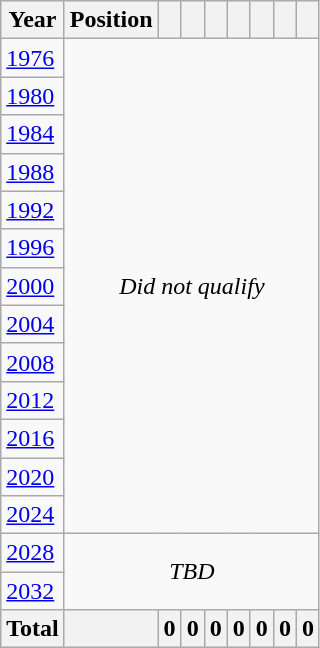<table class="wikitable" style="text-align:center;">
<tr>
<th>Year</th>
<th>Position</th>
<th></th>
<th></th>
<th></th>
<th></th>
<th></th>
<th></th>
<th></th>
</tr>
<tr>
<td align=left> <a href='#'>1976</a></td>
<td colspan="8" rowspan=13><em>Did not qualify</em></td>
</tr>
<tr>
<td align=left> <a href='#'>1980</a></td>
</tr>
<tr>
<td align=left> <a href='#'>1984</a></td>
</tr>
<tr>
<td align=left> <a href='#'>1988</a></td>
</tr>
<tr>
<td align=left> <a href='#'>1992</a></td>
</tr>
<tr>
<td align=left> <a href='#'>1996</a></td>
</tr>
<tr>
<td align=left> <a href='#'>2000</a></td>
</tr>
<tr>
<td align=left> <a href='#'>2004</a></td>
</tr>
<tr>
<td align=left> <a href='#'>2008</a></td>
</tr>
<tr>
<td align=left> <a href='#'>2012</a></td>
</tr>
<tr>
<td align=left> <a href='#'>2016</a></td>
</tr>
<tr>
<td align=left> <a href='#'>2020</a></td>
</tr>
<tr>
<td align=left> <a href='#'>2024</a></td>
</tr>
<tr>
<td align=left> <a href='#'>2028</a></td>
<td colspan="8" rowspan="2"><em>TBD</em></td>
</tr>
<tr>
<td align=left> <a href='#'>2032</a></td>
</tr>
<tr>
<th>Total</th>
<th></th>
<th>0</th>
<th>0</th>
<th>0</th>
<th>0</th>
<th>0</th>
<th>0</th>
<th>0</th>
</tr>
</table>
